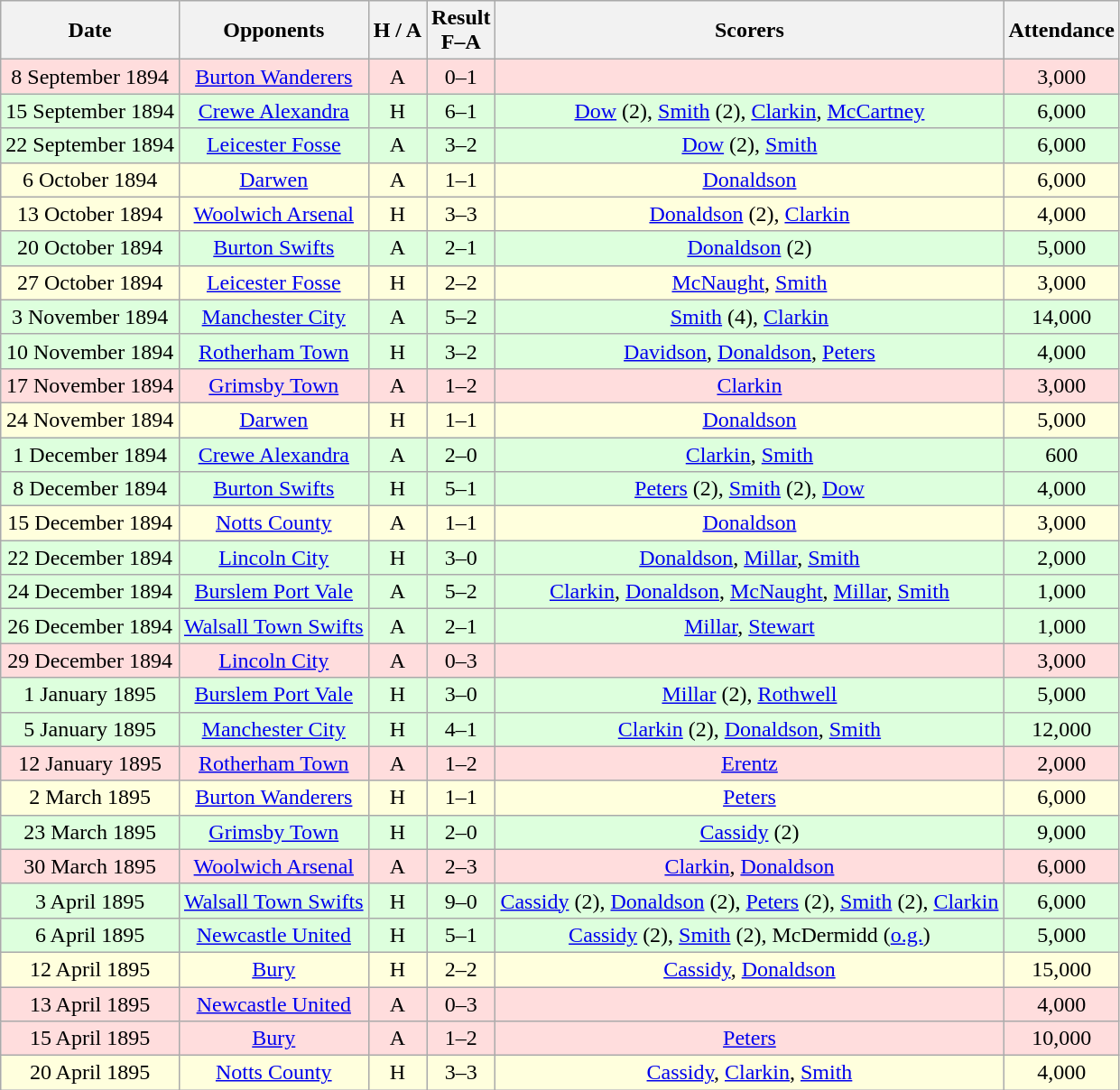<table class="wikitable" style="text-align:center">
<tr>
<th>Date</th>
<th>Opponents</th>
<th>H / A</th>
<th>Result<br>F–A</th>
<th>Scorers</th>
<th>Attendance</th>
</tr>
<tr bgcolor="#ffdddd">
<td>8 September 1894</td>
<td><a href='#'>Burton Wanderers</a></td>
<td>A</td>
<td>0–1</td>
<td></td>
<td>3,000</td>
</tr>
<tr bgcolor="#ddffdd">
<td>15 September 1894</td>
<td><a href='#'>Crewe Alexandra</a></td>
<td>H</td>
<td>6–1</td>
<td><a href='#'>Dow</a> (2), <a href='#'>Smith</a> (2), <a href='#'>Clarkin</a>, <a href='#'>McCartney</a></td>
<td>6,000</td>
</tr>
<tr bgcolor="#ddffdd">
<td>22 September 1894</td>
<td><a href='#'>Leicester Fosse</a></td>
<td>A</td>
<td>3–2</td>
<td><a href='#'>Dow</a> (2), <a href='#'>Smith</a></td>
<td>6,000</td>
</tr>
<tr bgcolor="#ffffdd">
<td>6 October 1894</td>
<td><a href='#'>Darwen</a></td>
<td>A</td>
<td>1–1</td>
<td><a href='#'>Donaldson</a></td>
<td>6,000</td>
</tr>
<tr bgcolor="#ffffdd">
<td>13 October 1894</td>
<td><a href='#'>Woolwich Arsenal</a></td>
<td>H</td>
<td>3–3</td>
<td><a href='#'>Donaldson</a> (2), <a href='#'>Clarkin</a></td>
<td>4,000</td>
</tr>
<tr bgcolor="#ddffdd">
<td>20 October 1894</td>
<td><a href='#'>Burton Swifts</a></td>
<td>A</td>
<td>2–1</td>
<td><a href='#'>Donaldson</a> (2)</td>
<td>5,000</td>
</tr>
<tr bgcolor="#ffffdd">
<td>27 October 1894</td>
<td><a href='#'>Leicester Fosse</a></td>
<td>H</td>
<td>2–2</td>
<td><a href='#'>McNaught</a>, <a href='#'>Smith</a></td>
<td>3,000</td>
</tr>
<tr bgcolor="#ddffdd">
<td>3 November 1894</td>
<td><a href='#'>Manchester City</a></td>
<td>A</td>
<td>5–2</td>
<td><a href='#'>Smith</a> (4), <a href='#'>Clarkin</a></td>
<td>14,000</td>
</tr>
<tr bgcolor="#ddffdd">
<td>10 November 1894</td>
<td><a href='#'>Rotherham Town</a></td>
<td>H</td>
<td>3–2</td>
<td><a href='#'>Davidson</a>, <a href='#'>Donaldson</a>, <a href='#'>Peters</a></td>
<td>4,000</td>
</tr>
<tr bgcolor="#ffdddd">
<td>17 November 1894</td>
<td><a href='#'>Grimsby Town</a></td>
<td>A</td>
<td>1–2</td>
<td><a href='#'>Clarkin</a></td>
<td>3,000</td>
</tr>
<tr bgcolor="#ffffdd">
<td>24 November 1894</td>
<td><a href='#'>Darwen</a></td>
<td>H</td>
<td>1–1</td>
<td><a href='#'>Donaldson</a></td>
<td>5,000</td>
</tr>
<tr bgcolor="#ddffdd">
<td>1 December 1894</td>
<td><a href='#'>Crewe Alexandra</a></td>
<td>A</td>
<td>2–0</td>
<td><a href='#'>Clarkin</a>, <a href='#'>Smith</a></td>
<td>600</td>
</tr>
<tr bgcolor="#ddffdd">
<td>8 December 1894</td>
<td><a href='#'>Burton Swifts</a></td>
<td>H</td>
<td>5–1</td>
<td><a href='#'>Peters</a> (2), <a href='#'>Smith</a> (2), <a href='#'>Dow</a></td>
<td>4,000</td>
</tr>
<tr bgcolor="#ffffdd">
<td>15 December 1894</td>
<td><a href='#'>Notts County</a></td>
<td>A</td>
<td>1–1</td>
<td><a href='#'>Donaldson</a></td>
<td>3,000</td>
</tr>
<tr bgcolor="#ddffdd">
<td>22 December 1894</td>
<td><a href='#'>Lincoln City</a></td>
<td>H</td>
<td>3–0</td>
<td><a href='#'>Donaldson</a>, <a href='#'>Millar</a>, <a href='#'>Smith</a></td>
<td>2,000</td>
</tr>
<tr bgcolor="#ddffdd">
<td>24 December 1894</td>
<td><a href='#'>Burslem Port Vale</a></td>
<td>A</td>
<td>5–2</td>
<td><a href='#'>Clarkin</a>, <a href='#'>Donaldson</a>, <a href='#'>McNaught</a>, <a href='#'>Millar</a>, <a href='#'>Smith</a></td>
<td>1,000</td>
</tr>
<tr bgcolor="#ddffdd">
<td>26 December 1894</td>
<td><a href='#'>Walsall Town Swifts</a></td>
<td>A</td>
<td>2–1</td>
<td><a href='#'>Millar</a>, <a href='#'>Stewart</a></td>
<td>1,000</td>
</tr>
<tr bgcolor="#ffdddd">
<td>29 December 1894</td>
<td><a href='#'>Lincoln City</a></td>
<td>A</td>
<td>0–3</td>
<td></td>
<td>3,000</td>
</tr>
<tr bgcolor="#ddffdd">
<td>1 January 1895</td>
<td><a href='#'>Burslem Port Vale</a></td>
<td>H</td>
<td>3–0</td>
<td><a href='#'>Millar</a> (2), <a href='#'>Rothwell</a></td>
<td>5,000</td>
</tr>
<tr bgcolor="#ddffdd">
<td>5 January 1895</td>
<td><a href='#'>Manchester City</a></td>
<td>H</td>
<td>4–1</td>
<td><a href='#'>Clarkin</a> (2), <a href='#'>Donaldson</a>, <a href='#'>Smith</a></td>
<td>12,000</td>
</tr>
<tr bgcolor="#ffdddd">
<td>12 January 1895</td>
<td><a href='#'>Rotherham Town</a></td>
<td>A</td>
<td>1–2</td>
<td><a href='#'>Erentz</a></td>
<td>2,000</td>
</tr>
<tr bgcolor="#ffffdd">
<td>2 March 1895</td>
<td><a href='#'>Burton Wanderers</a></td>
<td>H</td>
<td>1–1</td>
<td><a href='#'>Peters</a></td>
<td>6,000</td>
</tr>
<tr bgcolor="#ddffdd">
<td>23 March 1895</td>
<td><a href='#'>Grimsby Town</a></td>
<td>H</td>
<td>2–0</td>
<td><a href='#'>Cassidy</a> (2)</td>
<td>9,000</td>
</tr>
<tr bgcolor="#ffdddd">
<td>30 March 1895</td>
<td><a href='#'>Woolwich Arsenal</a></td>
<td>A</td>
<td>2–3</td>
<td><a href='#'>Clarkin</a>, <a href='#'>Donaldson</a></td>
<td>6,000</td>
</tr>
<tr bgcolor="#ddffdd">
<td>3 April 1895</td>
<td><a href='#'>Walsall Town Swifts</a></td>
<td>H</td>
<td>9–0</td>
<td><a href='#'>Cassidy</a> (2), <a href='#'>Donaldson</a> (2), <a href='#'>Peters</a> (2), <a href='#'>Smith</a> (2), <a href='#'>Clarkin</a></td>
<td>6,000</td>
</tr>
<tr bgcolor="#ddffdd">
<td>6 April 1895</td>
<td><a href='#'>Newcastle United</a></td>
<td>H</td>
<td>5–1</td>
<td><a href='#'>Cassidy</a> (2), <a href='#'>Smith</a> (2), McDermidd (<a href='#'>o.g.</a>)</td>
<td>5,000</td>
</tr>
<tr bgcolor="#ffffdd">
<td>12 April 1895</td>
<td><a href='#'>Bury</a></td>
<td>H</td>
<td>2–2</td>
<td><a href='#'>Cassidy</a>, <a href='#'>Donaldson</a></td>
<td>15,000</td>
</tr>
<tr bgcolor="#ffdddd">
<td>13 April 1895</td>
<td><a href='#'>Newcastle United</a></td>
<td>A</td>
<td>0–3</td>
<td></td>
<td>4,000</td>
</tr>
<tr bgcolor="#ffdddd">
<td>15 April 1895</td>
<td><a href='#'>Bury</a></td>
<td>A</td>
<td>1–2</td>
<td><a href='#'>Peters</a></td>
<td>10,000</td>
</tr>
<tr bgcolor="#ffffdd">
<td>20 April 1895</td>
<td><a href='#'>Notts County</a></td>
<td>H</td>
<td>3–3</td>
<td><a href='#'>Cassidy</a>, <a href='#'>Clarkin</a>, <a href='#'>Smith</a></td>
<td>4,000</td>
</tr>
</table>
